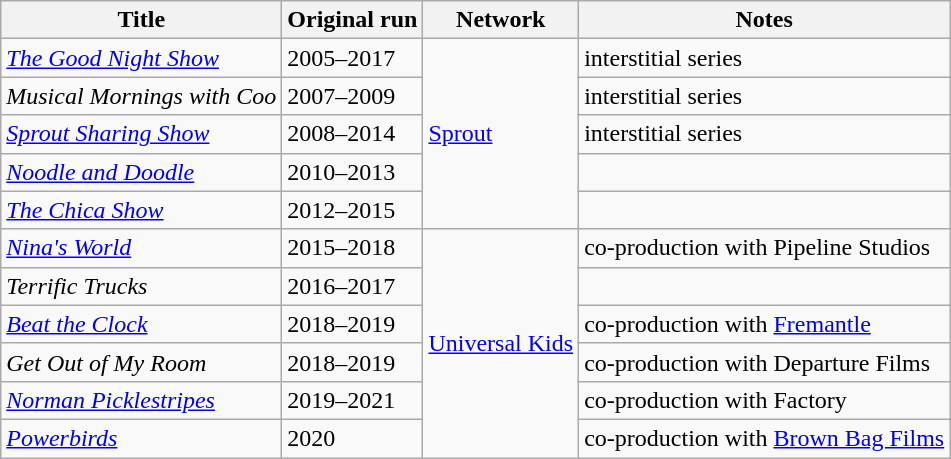<table class="wikitable sortable">
<tr>
<th>Title</th>
<th>Original run</th>
<th>Network</th>
<th>Notes</th>
</tr>
<tr>
<td><em><a href='#'>The Good Night Show</a></em></td>
<td>2005–2017</td>
<td rowspan="5"><a href='#'>Sprout</a></td>
<td>interstitial series</td>
</tr>
<tr>
<td><em>Musical Mornings with Coo</em></td>
<td>2007–2009</td>
<td>interstitial series</td>
</tr>
<tr>
<td><em><a href='#'>Sprout Sharing Show</a></em></td>
<td>2008–2014</td>
<td>interstitial series</td>
</tr>
<tr>
<td><em><a href='#'>Noodle and Doodle</a></em></td>
<td>2010–2013</td>
<td></td>
</tr>
<tr>
<td><em><a href='#'>The Chica Show</a></em></td>
<td>2012–2015</td>
<td></td>
</tr>
<tr>
<td><em><a href='#'>Nina's World</a></em></td>
<td>2015–2018</td>
<td rowspan="6"><a href='#'>Universal Kids</a></td>
<td>co-production with Pipeline Studios</td>
</tr>
<tr>
<td><em>Terrific Trucks</em></td>
<td>2016–2017</td>
<td></td>
</tr>
<tr>
<td><em><a href='#'>Beat the Clock</a></em></td>
<td>2018–2019</td>
<td>co-production with <a href='#'>Fremantle</a></td>
</tr>
<tr>
<td><em>Get Out of My Room</em></td>
<td>2018–2019</td>
<td>co-production with Departure Films</td>
</tr>
<tr>
<td><em><a href='#'>Norman Picklestripes</a></em></td>
<td>2019–2021</td>
<td>co-production with Factory</td>
</tr>
<tr>
<td><em><a href='#'>Powerbirds</a></em></td>
<td>2020</td>
<td>co-production with <a href='#'>Brown Bag Films</a></td>
</tr>
</table>
